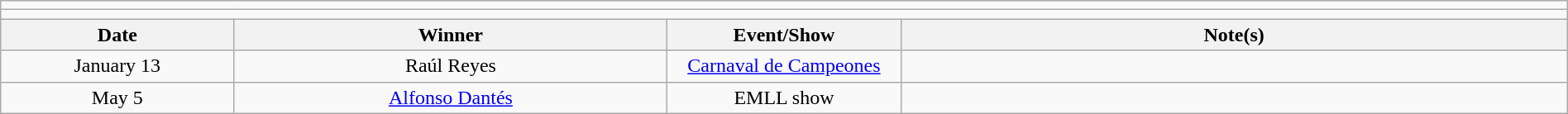<table class="wikitable" style="text-align:center; width:100%;">
<tr>
<td colspan=5></td>
</tr>
<tr>
<td colspan=5><strong></strong></td>
</tr>
<tr>
<th width=14%>Date</th>
<th width=26%>Winner</th>
<th width=14%>Event/Show</th>
<th width=40%>Note(s)</th>
</tr>
<tr>
<td>January 13</td>
<td>Raúl Reyes</td>
<td><a href='#'>Carnaval de Campeones</a></td>
<td align=left></td>
</tr>
<tr>
<td>May 5</td>
<td><a href='#'>Alfonso Dantés</a></td>
<td>EMLL show</td>
<td align=left></td>
</tr>
</table>
